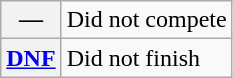<table class="wikitable">
<tr>
<th scope="row">—</th>
<td>Did not compete</td>
</tr>
<tr>
<th scope="row"><a href='#'>DNF</a></th>
<td>Did not finish</td>
</tr>
</table>
